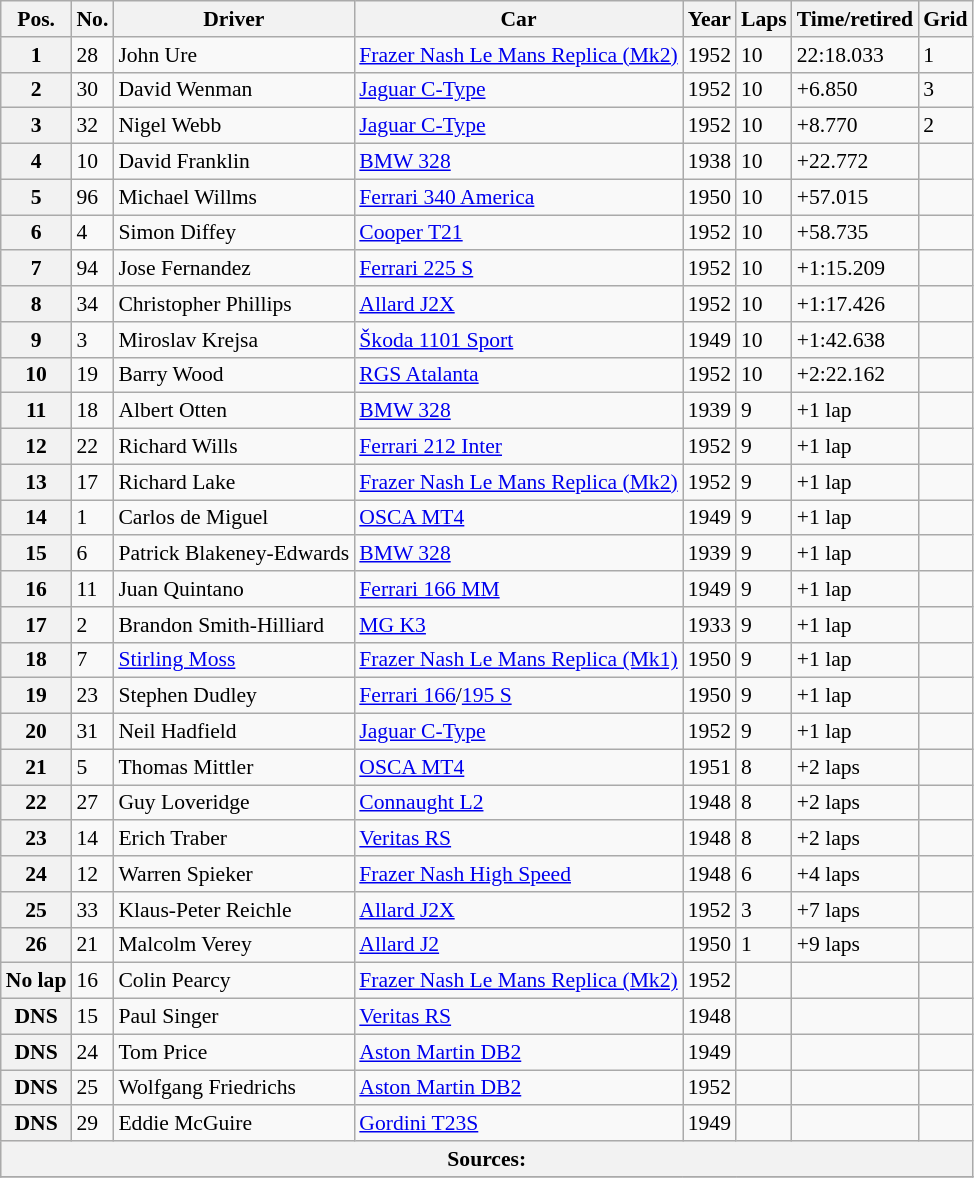<table class="wikitable" style="font-size:90%">
<tr>
<th>Pos.</th>
<th>No.</th>
<th>Driver</th>
<th>Car</th>
<th>Year</th>
<th>Laps</th>
<th>Time/retired</th>
<th>Grid</th>
</tr>
<tr>
<th>1</th>
<td>28</td>
<td> John Ure</td>
<td><a href='#'>Frazer Nash Le Mans Replica (Mk2)</a></td>
<td>1952</td>
<td>10</td>
<td>22:18.033</td>
<td>1</td>
</tr>
<tr>
<th>2</th>
<td>30</td>
<td> David Wenman</td>
<td><a href='#'>Jaguar C-Type</a></td>
<td>1952</td>
<td>10</td>
<td>+6.850</td>
<td>3</td>
</tr>
<tr>
<th>3</th>
<td>32</td>
<td> Nigel Webb</td>
<td><a href='#'>Jaguar C-Type</a></td>
<td>1952</td>
<td>10</td>
<td>+8.770</td>
<td>2</td>
</tr>
<tr>
<th>4</th>
<td>10</td>
<td> David Franklin</td>
<td><a href='#'>BMW 328</a></td>
<td>1938</td>
<td>10</td>
<td>+22.772</td>
<td></td>
</tr>
<tr>
<th>5</th>
<td>96</td>
<td> Michael Willms</td>
<td><a href='#'>Ferrari 340 America</a></td>
<td>1950</td>
<td>10</td>
<td>+57.015</td>
<td></td>
</tr>
<tr>
<th>6</th>
<td>4</td>
<td> Simon Diffey</td>
<td><a href='#'>Cooper T21</a></td>
<td>1952</td>
<td>10</td>
<td>+58.735</td>
<td></td>
</tr>
<tr>
<th>7</th>
<td>94</td>
<td> Jose Fernandez</td>
<td><a href='#'>Ferrari 225 S</a></td>
<td>1952</td>
<td>10</td>
<td>+1:15.209</td>
<td></td>
</tr>
<tr>
<th>8</th>
<td>34</td>
<td> Christopher Phillips</td>
<td><a href='#'>Allard J2X</a></td>
<td>1952</td>
<td>10</td>
<td>+1:17.426</td>
<td></td>
</tr>
<tr>
<th>9</th>
<td>3</td>
<td> Miroslav Krejsa</td>
<td><a href='#'>Škoda 1101 Sport</a></td>
<td>1949</td>
<td>10</td>
<td>+1:42.638</td>
<td></td>
</tr>
<tr>
<th>10</th>
<td>19</td>
<td> Barry Wood</td>
<td><a href='#'>RGS Atalanta</a></td>
<td>1952</td>
<td>10</td>
<td>+2:22.162</td>
<td></td>
</tr>
<tr>
<th>11</th>
<td>18</td>
<td> Albert Otten</td>
<td><a href='#'>BMW 328</a></td>
<td>1939</td>
<td>9</td>
<td>+1 lap</td>
<td></td>
</tr>
<tr>
<th>12</th>
<td>22</td>
<td> Richard Wills</td>
<td><a href='#'>Ferrari 212 Inter</a></td>
<td>1952</td>
<td>9</td>
<td>+1 lap</td>
<td></td>
</tr>
<tr>
<th>13</th>
<td>17</td>
<td> Richard Lake</td>
<td><a href='#'>Frazer Nash Le Mans Replica (Mk2)</a></td>
<td>1952</td>
<td>9</td>
<td>+1 lap</td>
<td></td>
</tr>
<tr>
<th>14</th>
<td>1</td>
<td> Carlos de Miguel</td>
<td><a href='#'>OSCA MT4</a></td>
<td>1949</td>
<td>9</td>
<td>+1 lap</td>
<td></td>
</tr>
<tr>
<th>15</th>
<td>6</td>
<td> Patrick Blakeney-Edwards</td>
<td><a href='#'>BMW 328</a></td>
<td>1939</td>
<td>9</td>
<td>+1 lap</td>
<td></td>
</tr>
<tr>
<th>16</th>
<td>11</td>
<td> Juan Quintano</td>
<td><a href='#'>Ferrari 166 MM</a></td>
<td>1949</td>
<td>9</td>
<td>+1 lap</td>
<td></td>
</tr>
<tr>
<th>17</th>
<td>2</td>
<td> Brandon Smith-Hilliard</td>
<td><a href='#'>MG K3</a></td>
<td>1933</td>
<td>9</td>
<td>+1 lap</td>
<td></td>
</tr>
<tr>
<th>18</th>
<td>7</td>
<td> <a href='#'>Stirling Moss</a></td>
<td><a href='#'>Frazer Nash Le Mans Replica (Mk1)</a></td>
<td>1950</td>
<td>9</td>
<td>+1 lap</td>
<td></td>
</tr>
<tr>
<th>19</th>
<td>23</td>
<td> Stephen Dudley</td>
<td><a href='#'>Ferrari 166</a>/<a href='#'>195 S</a></td>
<td>1950</td>
<td>9</td>
<td>+1 lap</td>
<td></td>
</tr>
<tr>
<th>20</th>
<td>31</td>
<td> Neil Hadfield</td>
<td><a href='#'>Jaguar C-Type</a></td>
<td>1952</td>
<td>9</td>
<td>+1 lap</td>
<td></td>
</tr>
<tr>
<th>21</th>
<td>5</td>
<td> Thomas Mittler</td>
<td><a href='#'>OSCA MT4</a></td>
<td>1951</td>
<td>8</td>
<td>+2 laps</td>
<td></td>
</tr>
<tr>
<th>22</th>
<td>27</td>
<td> Guy Loveridge</td>
<td><a href='#'>Connaught L2</a></td>
<td>1948</td>
<td>8</td>
<td>+2 laps</td>
<td></td>
</tr>
<tr>
<th>23</th>
<td>14</td>
<td> Erich Traber</td>
<td><a href='#'>Veritas RS</a></td>
<td>1948</td>
<td>8</td>
<td>+2 laps</td>
<td></td>
</tr>
<tr>
<th>24</th>
<td>12</td>
<td> Warren Spieker</td>
<td><a href='#'>Frazer Nash High Speed</a></td>
<td>1948</td>
<td>6</td>
<td>+4 laps</td>
<td></td>
</tr>
<tr>
<th>25</th>
<td>33</td>
<td> Klaus-Peter Reichle</td>
<td><a href='#'>Allard J2X</a></td>
<td>1952</td>
<td>3</td>
<td>+7 laps</td>
<td></td>
</tr>
<tr>
<th>26</th>
<td>21</td>
<td> Malcolm Verey</td>
<td><a href='#'>Allard J2</a></td>
<td>1950</td>
<td>1</td>
<td>+9 laps</td>
<td></td>
</tr>
<tr>
<th>No lap</th>
<td>16</td>
<td> Colin Pearcy</td>
<td><a href='#'>Frazer Nash Le Mans Replica (Mk2)</a></td>
<td>1952</td>
<td></td>
<td></td>
<td></td>
</tr>
<tr>
<th>DNS</th>
<td>15</td>
<td> Paul Singer</td>
<td><a href='#'>Veritas RS</a></td>
<td>1948</td>
<td></td>
<td></td>
<td></td>
</tr>
<tr>
<th>DNS</th>
<td>24</td>
<td> Tom Price</td>
<td><a href='#'>Aston Martin DB2</a></td>
<td>1949</td>
<td></td>
<td></td>
<td></td>
</tr>
<tr>
<th>DNS</th>
<td>25</td>
<td> Wolfgang Friedrichs</td>
<td><a href='#'>Aston Martin DB2</a></td>
<td>1952</td>
<td></td>
<td></td>
<td></td>
</tr>
<tr>
<th>DNS</th>
<td>29</td>
<td> Eddie McGuire</td>
<td><a href='#'>Gordini T23S</a></td>
<td>1949</td>
<td></td>
<td></td>
<td></td>
</tr>
<tr style="background-color:#E5E4E2" align="center">
<th colspan=8>Sources:</th>
</tr>
<tr>
</tr>
</table>
